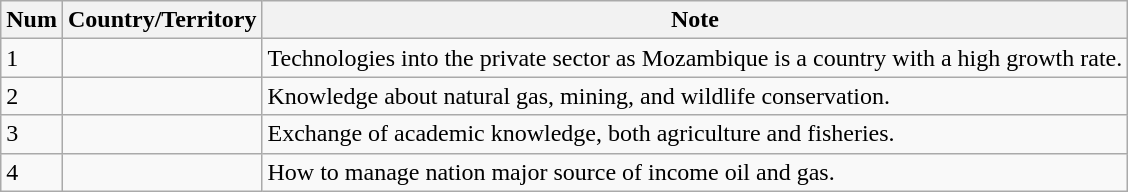<table class="wikitable">
<tr>
<th>Num</th>
<th>Country/Territory</th>
<th>Note</th>
</tr>
<tr>
<td>1</td>
<td></td>
<td>Technologies into the private sector as Mozambique is a country with a high growth rate.</td>
</tr>
<tr>
<td>2</td>
<td></td>
<td>Knowledge about natural gas, mining, and wildlife conservation.</td>
</tr>
<tr>
<td>3</td>
<td></td>
<td>Exchange of academic knowledge, both agriculture and fisheries.</td>
</tr>
<tr>
<td>4</td>
<td></td>
<td>How to manage nation major source of income oil and gas.</td>
</tr>
</table>
